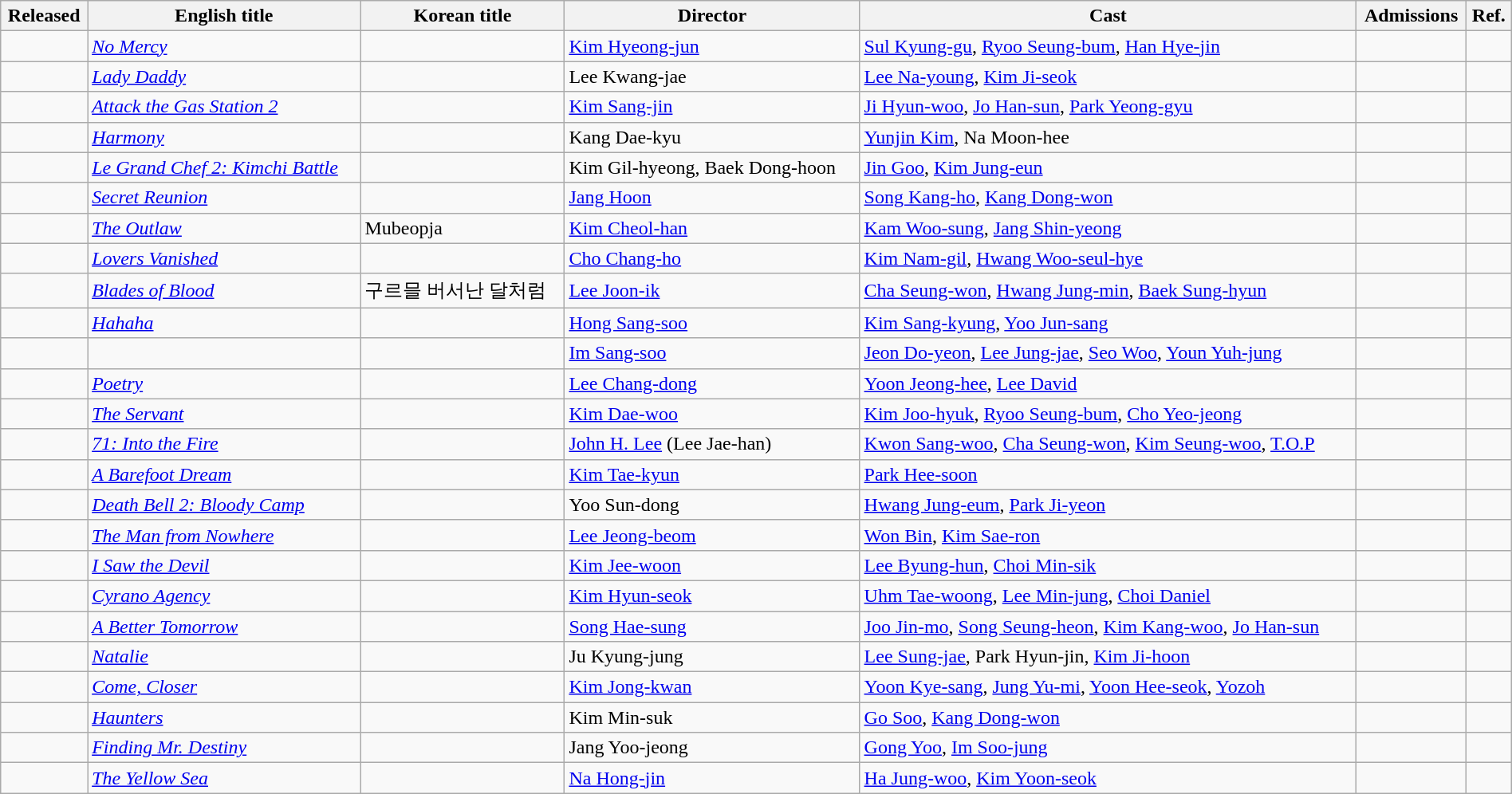<table class="wikitable sortable" style="width:100%">
<tr>
<th>Released</th>
<th>English title</th>
<th>Korean title</th>
<th>Director</th>
<th>Cast</th>
<th>Admissions</th>
<th>Ref.</th>
</tr>
<tr>
<td></td>
<td><em><a href='#'>No Mercy</a></em></td>
<td></td>
<td><a href='#'>Kim Hyeong-jun</a></td>
<td><a href='#'>Sul Kyung-gu</a>, <a href='#'>Ryoo Seung-bum</a>, <a href='#'>Han Hye-jin</a></td>
<td></td>
<td></td>
</tr>
<tr>
<td></td>
<td><em><a href='#'>Lady Daddy</a></em></td>
<td></td>
<td>Lee Kwang-jae</td>
<td><a href='#'>Lee Na-young</a>, <a href='#'>Kim Ji-seok</a></td>
<td></td>
<td></td>
</tr>
<tr>
<td></td>
<td><em><a href='#'>Attack the Gas Station 2</a></em></td>
<td></td>
<td><a href='#'>Kim Sang-jin</a></td>
<td><a href='#'>Ji Hyun-woo</a>, <a href='#'>Jo Han-sun</a>, <a href='#'>Park Yeong-gyu</a></td>
<td></td>
<td></td>
</tr>
<tr>
<td></td>
<td><em><a href='#'>Harmony</a></em></td>
<td></td>
<td>Kang Dae-kyu</td>
<td><a href='#'>Yunjin Kim</a>, Na Moon-hee</td>
<td></td>
<td></td>
</tr>
<tr>
<td></td>
<td><em><a href='#'>Le Grand Chef 2: Kimchi Battle</a></em></td>
<td></td>
<td>Kim Gil-hyeong, Baek Dong-hoon</td>
<td><a href='#'>Jin Goo</a>, <a href='#'>Kim Jung-eun</a></td>
<td></td>
<td></td>
</tr>
<tr>
<td></td>
<td><em><a href='#'>Secret Reunion</a></em></td>
<td></td>
<td><a href='#'>Jang Hoon</a></td>
<td><a href='#'>Song Kang-ho</a>, <a href='#'>Kang Dong-won</a></td>
<td></td>
<td></td>
</tr>
<tr>
<td></td>
<td><em><a href='#'>The Outlaw</a></em></td>
<td>Mubeopja</td>
<td><a href='#'>Kim Cheol-han</a></td>
<td><a href='#'>Kam Woo-sung</a>, <a href='#'>Jang Shin-yeong</a></td>
<td {{nts></td>
<td></td>
</tr>
<tr>
<td></td>
<td><em><a href='#'>Lovers Vanished</a></em></td>
<td></td>
<td><a href='#'>Cho Chang-ho</a></td>
<td><a href='#'>Kim Nam-gil</a>, <a href='#'>Hwang Woo-seul-hye</a></td>
<td></td>
<td></td>
</tr>
<tr>
<td></td>
<td><em><a href='#'>Blades of Blood</a></em></td>
<td>구르믈 버서난 달처럼</td>
<td><a href='#'>Lee Joon-ik</a></td>
<td><a href='#'>Cha Seung-won</a>, <a href='#'>Hwang Jung-min</a>, <a href='#'>Baek Sung-hyun</a></td>
<td></td>
<td></td>
</tr>
<tr>
<td></td>
<td><em><a href='#'>Hahaha</a></em></td>
<td></td>
<td><a href='#'>Hong Sang-soo</a></td>
<td><a href='#'>Kim Sang-kyung</a>, <a href='#'>Yoo Jun-sang</a></td>
<td></td>
<td></td>
</tr>
<tr>
<td></td>
<td><em></em></td>
<td></td>
<td><a href='#'>Im Sang-soo</a></td>
<td><a href='#'>Jeon Do-yeon</a>, <a href='#'>Lee Jung-jae</a>, <a href='#'>Seo Woo</a>, <a href='#'>Youn Yuh-jung</a></td>
<td></td>
<td></td>
</tr>
<tr>
<td></td>
<td><em><a href='#'>Poetry</a></em></td>
<td></td>
<td><a href='#'>Lee Chang-dong</a></td>
<td><a href='#'>Yoon Jeong-hee</a>, <a href='#'>Lee David</a></td>
<td></td>
<td></td>
</tr>
<tr>
<td></td>
<td><em><a href='#'>The Servant</a></em></td>
<td></td>
<td><a href='#'>Kim Dae-woo</a></td>
<td><a href='#'>Kim Joo-hyuk</a>, <a href='#'>Ryoo Seung-bum</a>, <a href='#'>Cho Yeo-jeong</a></td>
<td></td>
<td></td>
</tr>
<tr>
<td></td>
<td><em><a href='#'>71: Into the Fire</a></em></td>
<td></td>
<td><a href='#'>John H. Lee</a> (Lee Jae-han)</td>
<td><a href='#'>Kwon Sang-woo</a>, <a href='#'>Cha Seung-won</a>, <a href='#'>Kim Seung-woo</a>, <a href='#'>T.O.P</a></td>
<td></td>
<td></td>
</tr>
<tr>
<td></td>
<td><em><a href='#'>A Barefoot Dream</a></em></td>
<td></td>
<td><a href='#'>Kim Tae-kyun</a></td>
<td><a href='#'>Park Hee-soon</a></td>
<td></td>
<td></td>
</tr>
<tr>
<td></td>
<td><em><a href='#'>Death Bell 2: Bloody Camp</a></em></td>
<td></td>
<td>Yoo Sun-dong</td>
<td><a href='#'>Hwang Jung-eum</a>, <a href='#'>Park Ji-yeon</a></td>
<td></td>
<td></td>
</tr>
<tr>
<td></td>
<td><em><a href='#'>The Man from Nowhere</a></em></td>
<td></td>
<td><a href='#'>Lee Jeong-beom</a></td>
<td><a href='#'>Won Bin</a>, <a href='#'>Kim Sae-ron</a></td>
<td></td>
<td></td>
</tr>
<tr>
<td></td>
<td><em><a href='#'>I Saw the Devil</a></em></td>
<td></td>
<td><a href='#'>Kim Jee-woon</a></td>
<td><a href='#'>Lee Byung-hun</a>, <a href='#'>Choi Min-sik</a></td>
<td></td>
<td></td>
</tr>
<tr>
<td></td>
<td><em><a href='#'>Cyrano Agency</a></em></td>
<td></td>
<td><a href='#'>Kim Hyun-seok</a></td>
<td><a href='#'>Uhm Tae-woong</a>, <a href='#'>Lee Min-jung</a>, <a href='#'>Choi Daniel</a></td>
<td></td>
<td></td>
</tr>
<tr>
<td></td>
<td><em><a href='#'>A Better Tomorrow</a></em></td>
<td></td>
<td><a href='#'>Song Hae-sung</a></td>
<td><a href='#'>Joo Jin-mo</a>, <a href='#'>Song Seung-heon</a>, <a href='#'>Kim Kang-woo</a>, <a href='#'>Jo Han-sun</a></td>
<td></td>
<td></td>
</tr>
<tr>
<td></td>
<td><em><a href='#'>Natalie</a></em></td>
<td></td>
<td>Ju Kyung-jung</td>
<td><a href='#'>Lee Sung-jae</a>, Park Hyun-jin, <a href='#'>Kim Ji-hoon</a></td>
<td></td>
<td></td>
</tr>
<tr>
<td></td>
<td><em><a href='#'>Come, Closer</a></em></td>
<td></td>
<td><a href='#'>Kim Jong-kwan</a></td>
<td><a href='#'>Yoon Kye-sang</a>, <a href='#'>Jung Yu-mi</a>, <a href='#'>Yoon Hee-seok</a>, <a href='#'>Yozoh</a></td>
<td></td>
<td></td>
</tr>
<tr>
<td></td>
<td><em><a href='#'>Haunters</a></em></td>
<td></td>
<td>Kim Min-suk</td>
<td><a href='#'>Go Soo</a>, <a href='#'>Kang Dong-won</a></td>
<td></td>
<td></td>
</tr>
<tr>
<td></td>
<td><em><a href='#'>Finding Mr. Destiny</a></em></td>
<td></td>
<td>Jang Yoo-jeong</td>
<td><a href='#'>Gong Yoo</a>, <a href='#'>Im Soo-jung</a></td>
<td></td>
<td></td>
</tr>
<tr>
<td></td>
<td><em><a href='#'>The Yellow Sea</a></em></td>
<td></td>
<td><a href='#'>Na Hong-jin</a></td>
<td><a href='#'>Ha Jung-woo</a>, <a href='#'>Kim Yoon-seok</a></td>
<td></td>
<td></td>
</tr>
</table>
